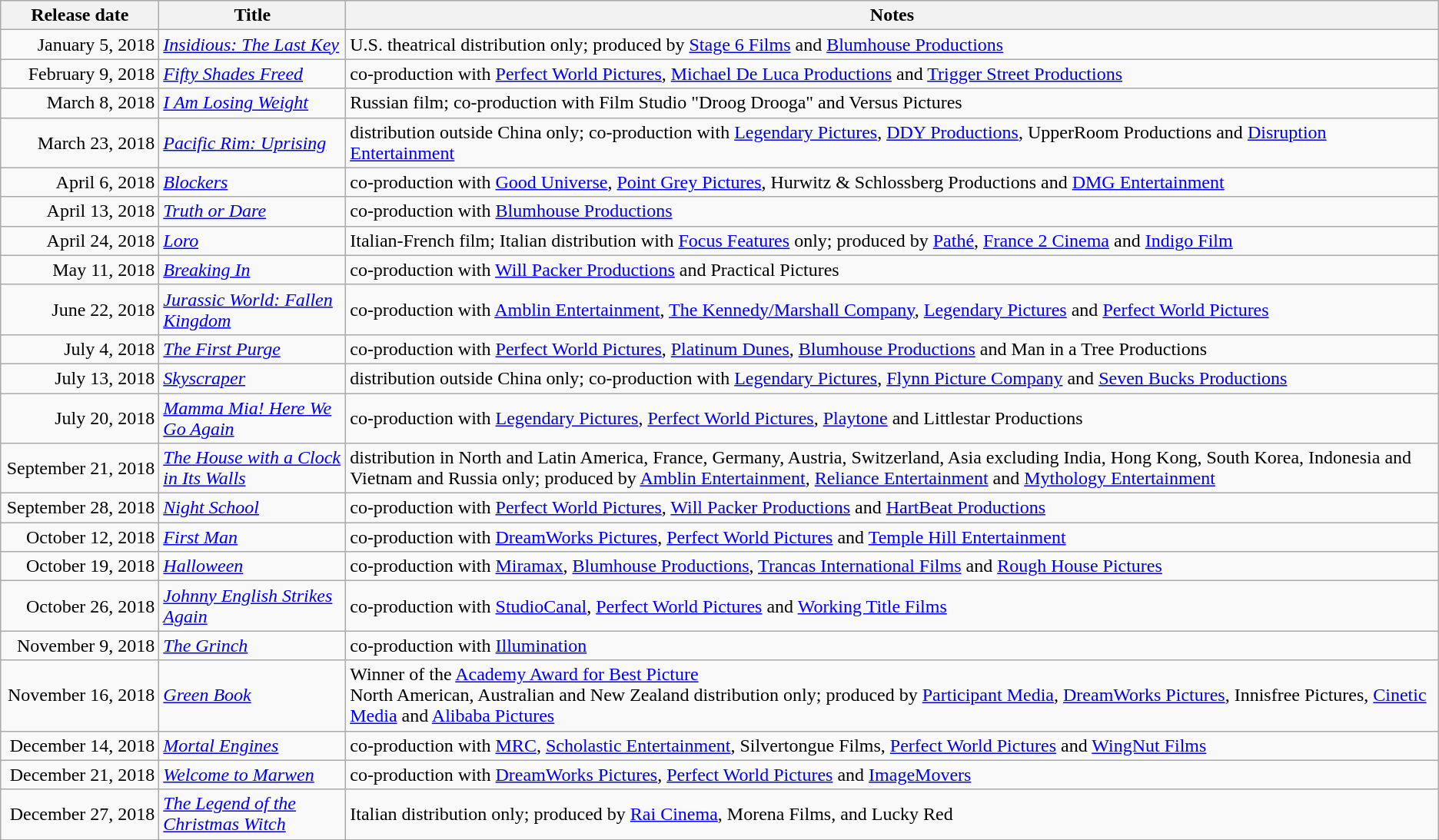<table class="wikitable sortable">
<tr>
<th scope="col" style="width:130px;">Release date</th>
<th>Title</th>
<th>Notes</th>
</tr>
<tr>
<td style="text-align:right;">January 5, 2018</td>
<td><em><a href='#'>Insidious: The Last Key</a></em></td>
<td>U.S. theatrical distribution only; produced by <a href='#'>Stage 6 Films</a> and <a href='#'>Blumhouse Productions</a></td>
</tr>
<tr>
<td style="text-align:right;">February 9, 2018</td>
<td><em><a href='#'>Fifty Shades Freed</a></em></td>
<td>co-production with <a href='#'>Perfect World Pictures</a>, <a href='#'>Michael De Luca Productions</a> and <a href='#'>Trigger Street Productions</a></td>
</tr>
<tr>
<td style="text-align:right;">March 8, 2018</td>
<td><em><a href='#'>I Am Losing Weight</a></em></td>
<td>Russian film; co-production with Film Studio "Droog Drooga" and Versus Pictures</td>
</tr>
<tr>
<td style="text-align:right;">March 23, 2018</td>
<td><em><a href='#'>Pacific Rim: Uprising</a></em></td>
<td>distribution outside China only; co-production with <a href='#'>Legendary Pictures</a>, <a href='#'>DDY Productions</a>, UpperRoom Productions and <a href='#'>Disruption Entertainment</a></td>
</tr>
<tr>
<td style="text-align:right;">April 6, 2018</td>
<td><em><a href='#'>Blockers</a></em></td>
<td>co-production with <a href='#'>Good Universe</a>, <a href='#'>Point Grey Pictures</a>, Hurwitz & Schlossberg Productions and <a href='#'>DMG Entertainment</a></td>
</tr>
<tr>
<td style="text-align:right;">April 13, 2018</td>
<td><em><a href='#'>Truth or Dare</a></em></td>
<td>co-production with <a href='#'>Blumhouse Productions</a></td>
</tr>
<tr>
<td style="text-align:right;">April 24, 2018</td>
<td><em><a href='#'>Loro</a></em></td>
<td>Italian-French film; Italian distribution with <a href='#'>Focus Features</a> only; produced by <a href='#'>Pathé</a>, <a href='#'>France 2 Cinema</a> and <a href='#'>Indigo Film</a></td>
</tr>
<tr>
<td style="text-align:right;">May 11, 2018</td>
<td><em><a href='#'>Breaking In</a></em></td>
<td>co-production with <a href='#'>Will Packer Productions</a> and Practical Pictures</td>
</tr>
<tr>
<td style="text-align:right;">June 22, 2018</td>
<td><em><a href='#'>Jurassic World: Fallen Kingdom</a></em></td>
<td>co-production with <a href='#'>Amblin Entertainment</a>, <a href='#'>The Kennedy/Marshall Company</a>, <a href='#'>Legendary Pictures</a> and <a href='#'>Perfect World Pictures</a></td>
</tr>
<tr>
<td style="text-align:right;">July 4, 2018</td>
<td><em><a href='#'>The First Purge</a></em></td>
<td>co-production with <a href='#'>Perfect World Pictures</a>, <a href='#'>Platinum Dunes</a>, <a href='#'>Blumhouse Productions</a> and Man in a Tree Productions</td>
</tr>
<tr>
<td style="text-align:right;">July 13, 2018</td>
<td><em><a href='#'>Skyscraper</a></em></td>
<td>distribution outside China only; co-production with <a href='#'>Legendary Pictures</a>, <a href='#'>Flynn Picture Company</a> and <a href='#'>Seven Bucks Productions</a></td>
</tr>
<tr>
<td style="text-align:right;">July 20, 2018</td>
<td><em><a href='#'>Mamma Mia! Here We Go Again</a></em></td>
<td>co-production with <a href='#'>Legendary Pictures</a>, <a href='#'>Perfect World Pictures</a>, <a href='#'>Playtone</a> and Littlestar Productions</td>
</tr>
<tr>
<td style="text-align:right;">September 21, 2018</td>
<td><em><a href='#'>The House with a Clock in Its Walls</a></em></td>
<td>distribution in North and Latin America, France, Germany, Austria, Switzerland, Asia excluding India, Hong Kong, South Korea, Indonesia and Vietnam and Russia only; produced by <a href='#'>Amblin Entertainment</a>, <a href='#'>Reliance Entertainment</a> and <a href='#'>Mythology Entertainment</a></td>
</tr>
<tr>
<td style="text-align:right;">September 28, 2018</td>
<td><em><a href='#'>Night School</a></em></td>
<td>co-production with <a href='#'>Perfect World Pictures</a>, <a href='#'>Will Packer Productions</a> and <a href='#'>HartBeat Productions</a></td>
</tr>
<tr>
<td style="text-align:right;">October 12, 2018</td>
<td><em><a href='#'>First Man</a></em></td>
<td>co-production with <a href='#'>DreamWorks Pictures</a>, <a href='#'>Perfect World Pictures</a> and <a href='#'>Temple Hill Entertainment</a></td>
</tr>
<tr>
<td style="text-align:right;">October 19, 2018</td>
<td><em><a href='#'>Halloween</a></em></td>
<td>co-production with <a href='#'>Miramax</a>, <a href='#'>Blumhouse Productions</a>, <a href='#'>Trancas International Films</a> and <a href='#'>Rough House Pictures</a></td>
</tr>
<tr>
<td style="text-align:right;">October 26, 2018</td>
<td><em><a href='#'>Johnny English Strikes Again</a></em></td>
<td>co-production with <a href='#'>StudioCanal</a>, <a href='#'>Perfect World Pictures</a> and <a href='#'>Working Title Films</a></td>
</tr>
<tr>
<td style="text-align:right;">November 9, 2018</td>
<td><em><a href='#'>The Grinch</a></em></td>
<td>co-production with <a href='#'>Illumination</a></td>
</tr>
<tr>
<td style="text-align:right;">November 16, 2018</td>
<td><em><a href='#'>Green Book</a></em></td>
<td>Winner of the <a href='#'>Academy Award for Best Picture</a><br>North American, Australian and New Zealand distribution only; produced by <a href='#'>Participant Media</a>, <a href='#'>DreamWorks Pictures</a>, Innisfree Pictures, <a href='#'>Cinetic Media</a> and <a href='#'>Alibaba Pictures</a></td>
</tr>
<tr>
<td style="text-align:right;">December 14, 2018</td>
<td><em><a href='#'>Mortal Engines</a></em></td>
<td>co-production with <a href='#'>MRC</a>, <a href='#'>Scholastic Entertainment</a>, Silvertongue Films, <a href='#'>Perfect World Pictures</a> and <a href='#'>WingNut Films</a></td>
</tr>
<tr>
<td style="text-align:right;">December 21, 2018</td>
<td><em><a href='#'>Welcome to Marwen</a></em></td>
<td>co-production with <a href='#'>DreamWorks Pictures</a>, <a href='#'>Perfect World Pictures</a> and <a href='#'>ImageMovers</a></td>
</tr>
<tr>
<td style="text-align:right;">December 27, 2018</td>
<td><em><a href='#'>The Legend of the Christmas Witch</a></em></td>
<td>Italian distribution only; produced by <a href='#'>Rai Cinema</a>, Morena Films, and Lucky Red</td>
</tr>
<tr>
</tr>
</table>
